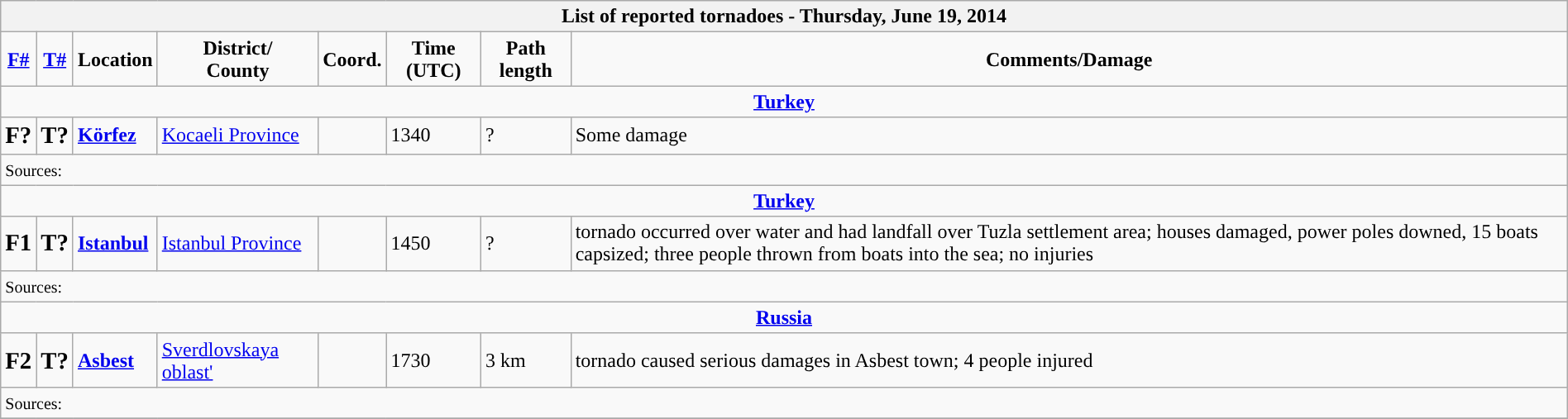<table class="wikitable collapsible" width="100%">
<tr>
<th colspan="8">List of reported tornadoes - Thursday, June 19, 2014</th>
</tr>
<tr>
<td style="text-align: center;"><strong><a href='#'>F#</a></strong></td>
<td style="text-align: center;"><strong><a href='#'>T#</a></strong></td>
<td style="text-align: center;"><strong>Location</strong></td>
<td style="text-align: center;"><strong>District/<br>County</strong></td>
<td style="text-align: center;"><strong>Coord.</strong></td>
<td style="text-align: center;"><strong>Time (UTC)</strong></td>
<td style="text-align: center;"><strong>Path length</strong></td>
<td style="text-align: center;"><strong>Comments/Damage</strong></td>
</tr>
<tr>
<td colspan="8" align=center><strong><a href='#'>Turkey</a></strong></td>
</tr>
<tr>
<td><big><strong>F?</strong></big></td>
<td><big><strong>T?</strong></big></td>
<td><strong><a href='#'>Körfez</a></strong></td>
<td><a href='#'>Kocaeli Province</a></td>
<td></td>
<td>1340</td>
<td>?</td>
<td>Some damage</td>
</tr>
<tr>
<td colspan="8"><small>Sources:</small></td>
</tr>
<tr>
<td colspan="8" align=center><strong><a href='#'>Turkey</a></strong></td>
</tr>
<tr>
<td><big><strong>F1</strong></big></td>
<td><big><strong>T?</strong></big></td>
<td><strong><a href='#'>Istanbul</a></strong></td>
<td><a href='#'>Istanbul Province</a></td>
<td></td>
<td>1450</td>
<td>?</td>
<td>tornado occurred over water and had landfall over Tuzla settlement area; houses damaged, power poles downed, 15 boats capsized; three people thrown from boats into the sea; no injuries</td>
</tr>
<tr>
<td colspan="8"><small>Sources:</small></td>
</tr>
<tr>
<td colspan="8" align=center><strong><a href='#'>Russia</a></strong></td>
</tr>
<tr>
<td><big><strong>F2</strong></big></td>
<td><big><strong>T?</strong></big></td>
<td><strong><a href='#'>Asbest</a></strong></td>
<td><a href='#'>Sverdlovskaya oblast'</a></td>
<td></td>
<td>1730</td>
<td>3 km</td>
<td>tornado caused serious damages in Asbest town; 4 people injured</td>
</tr>
<tr>
<td colspan="8"><small>Sources:</small></td>
</tr>
<tr>
</tr>
</table>
